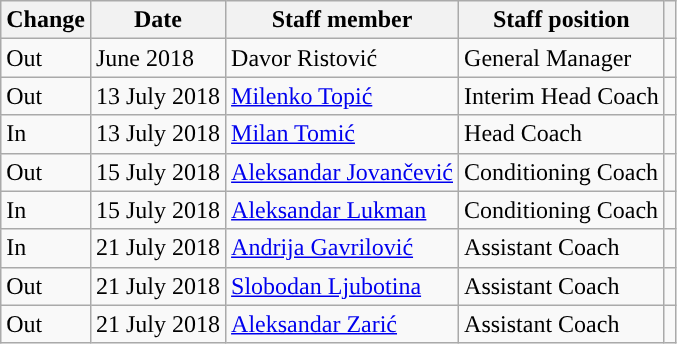<table class="wikitable">
<tr>
<th>Change</th>
<th>Date</th>
<th>Staff member</th>
<th>Staff position</th>
<th></th>
</tr>
<tr>
<td>Out</td>
<td>June 2018</td>
<td> Davor Ristović</td>
<td>General Manager</td>
<td></td>
</tr>
<tr>
<td>Out</td>
<td>13 July 2018</td>
<td> <a href='#'>Milenko Topić</a></td>
<td>Interim Head Coach</td>
<td></td>
</tr>
<tr>
<td>In</td>
<td>13 July 2018</td>
<td> <a href='#'>Milan Tomić</a></td>
<td>Head Coach</td>
<td></td>
</tr>
<tr>
<td>Out</td>
<td>15 July 2018</td>
<td> <a href='#'>Aleksandar Jovančević</a></td>
<td>Conditioning Coach</td>
<td></td>
</tr>
<tr>
<td>In</td>
<td>15 July 2018</td>
<td> <a href='#'>Aleksandar Lukman</a></td>
<td>Conditioning Coach</td>
<td></td>
</tr>
<tr>
<td>In</td>
<td>21 July 2018</td>
<td> <a href='#'>Andrija Gavrilović</a></td>
<td>Assistant Coach</td>
<td></td>
</tr>
<tr>
<td>Out</td>
<td>21 July 2018</td>
<td> <a href='#'>Slobodan Ljubotina</a></td>
<td>Assistant Coach</td>
<td></td>
</tr>
<tr>
<td>Out</td>
<td>21 July 2018</td>
<td> <a href='#'>Aleksandar Zarić</a></td>
<td>Assistant Coach</td>
<td></td>
</tr>
</table>
